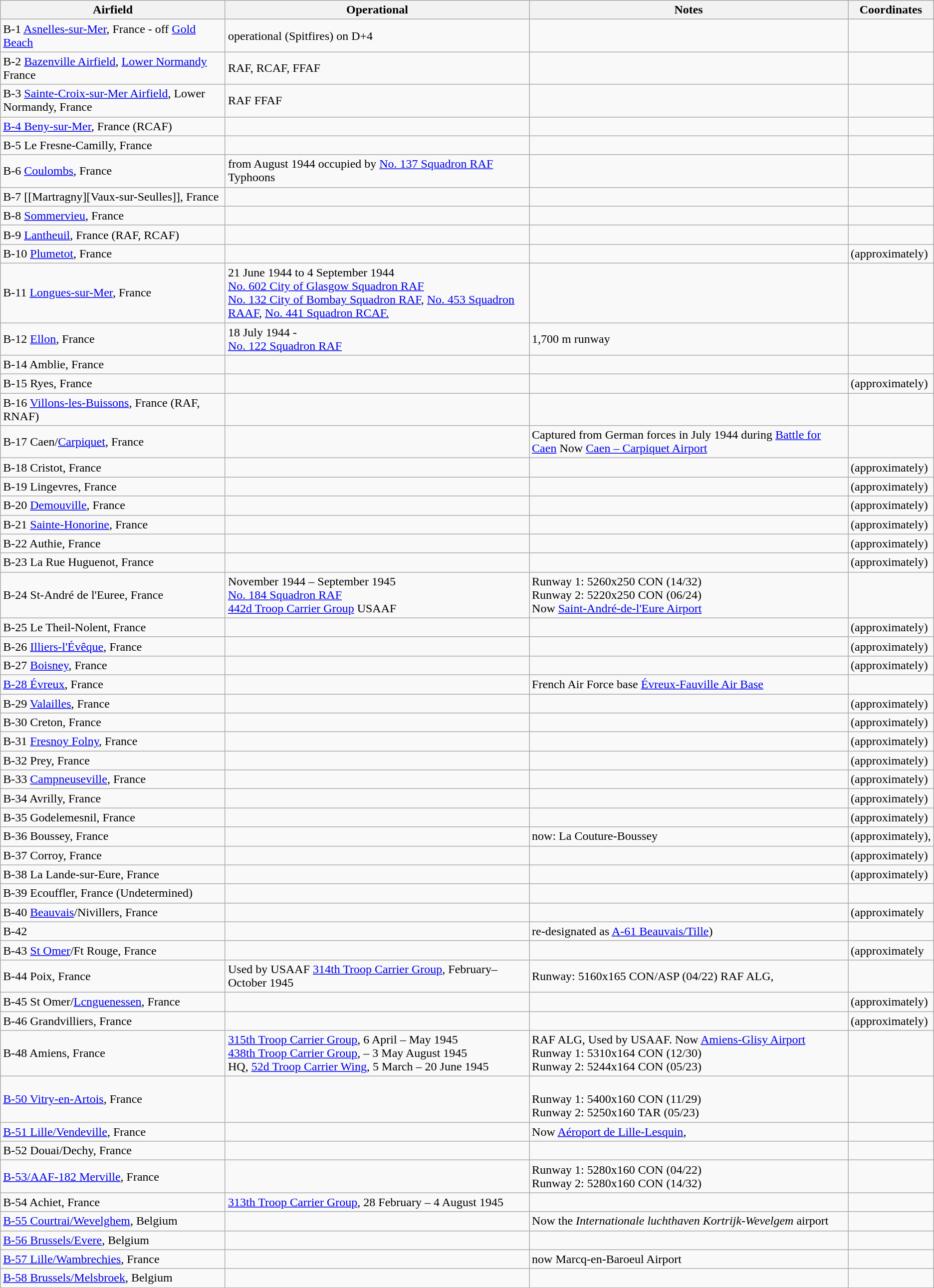<table class="wikitable">
<tr>
<th>Airfield</th>
<th>Operational</th>
<th>Notes</th>
<th>Coordinates</th>
</tr>
<tr>
<td>B-1 <a href='#'>Asnelles-sur-Mer</a>, France - off <a href='#'>Gold Beach</a></td>
<td>operational (Spitfires) on D+4</td>
<td></td>
<td></td>
</tr>
<tr>
<td>B-2 <a href='#'>Bazenville Airfield</a>, <a href='#'>Lower Normandy</a> France</td>
<td>RAF, RCAF, FFAF</td>
<td></td>
<td></td>
</tr>
<tr>
<td>B-3 <a href='#'>Sainte-Croix-sur-Mer Airfield</a>, Lower Normandy, France</td>
<td>RAF FFAF</td>
<td></td>
<td></td>
</tr>
<tr>
<td><a href='#'>B-4 Beny-sur-Mer</a>, France (RCAF)</td>
<td></td>
<td></td>
<td></td>
</tr>
<tr>
<td>B-5 Le Fresne-Camilly, France</td>
<td></td>
<td></td>
<td></td>
</tr>
<tr>
<td>B-6 <a href='#'>Coulombs</a>, France</td>
<td>from August 1944 occupied by <a href='#'>No. 137 Squadron RAF</a> Typhoons</td>
<td></td>
<td></td>
</tr>
<tr>
<td>B-7 [[Martragny][Vaux-sur-Seulles]], France</td>
<td></td>
<td></td>
<td></td>
</tr>
<tr>
<td>B-8 <a href='#'>Sommervieu</a>, France</td>
<td></td>
<td></td>
<td></td>
</tr>
<tr>
<td>B-9 <a href='#'>Lantheuil</a>, France (RAF, RCAF)</td>
<td></td>
<td></td>
<td></td>
</tr>
<tr>
<td>B-10 <a href='#'>Plumetot</a>, France</td>
<td></td>
<td></td>
<td> (approximately)</td>
</tr>
<tr>
<td>B-11 <a href='#'>Longues-sur-Mer</a>, France </td>
<td>21 June 1944 to 4 September 1944<br><a href='#'>No. 602 City of Glasgow Squadron RAF</a><br><a href='#'>No. 132 City of Bombay Squadron RAF</a>, <a href='#'>No. 453 Squadron RAAF</a>, <a href='#'>No. 441 Squadron RCAF.</a></td>
<td></td>
<td></td>
</tr>
<tr>
<td>B-12 <a href='#'>Ellon</a>, France</td>
<td>18 July 1944 - <br><a href='#'>No. 122 Squadron RAF</a></td>
<td>1,700 m runway</td>
<td></td>
</tr>
<tr>
<td>B-14 Amblie, France</td>
<td></td>
<td></td>
<td></td>
</tr>
<tr>
<td>B-15 Ryes, France</td>
<td></td>
<td></td>
<td> (approximately)</td>
</tr>
<tr>
<td>B-16 <a href='#'>Villons-les-Buissons</a>, France (RAF, RNAF)</td>
<td></td>
<td></td>
<td></td>
</tr>
<tr>
<td>B-17 Caen/<a href='#'>Carpiquet</a>, France</td>
<td></td>
<td>Captured from German forces in July 1944 during <a href='#'>Battle for Caen</a> Now <a href='#'>Caen – Carpiquet Airport</a></td>
<td></td>
</tr>
<tr>
<td>B-18 Cristot, France</td>
<td></td>
<td></td>
<td> (approximately)</td>
</tr>
<tr>
<td>B-19 Lingevres, France</td>
<td></td>
<td></td>
<td> (approximately)</td>
</tr>
<tr>
<td>B-20 <a href='#'>Demouville</a>, France</td>
<td></td>
<td></td>
<td> (approximately)</td>
</tr>
<tr>
<td>B-21 <a href='#'>Sainte-Honorine</a>, France</td>
<td></td>
<td></td>
<td> (approximately)</td>
</tr>
<tr>
<td>B-22 Authie, France</td>
<td></td>
<td></td>
<td> (approximately)</td>
</tr>
<tr>
<td>B-23 La Rue Huguenot, France</td>
<td></td>
<td></td>
<td> (approximately)</td>
</tr>
<tr>
<td>B-24 St-André de l'Euree, France</td>
<td>November 1944 – September 1945<br><a href='#'>No. 184 Squadron RAF</a><br><a href='#'>442d Troop Carrier Group</a> USAAF<br></td>
<td>Runway 1: 5260x250 CON (14/32)<br>Runway 2: 5220x250 CON (06/24)<br>Now <a href='#'>Saint-André-de-l'Eure Airport</a></td>
<td></td>
</tr>
<tr>
<td>B-25 Le Theil-Nolent, France</td>
<td></td>
<td></td>
<td> (approximately)</td>
</tr>
<tr>
<td>B-26 <a href='#'>Illiers-l'Évêque</a>, France</td>
<td></td>
<td></td>
<td> (approximately)</td>
</tr>
<tr>
<td>B-27 <a href='#'>Boisney</a>, France</td>
<td></td>
<td></td>
<td> (approximately)</td>
</tr>
<tr>
<td><a href='#'>B-28 Évreux</a>, France</td>
<td></td>
<td>French Air Force base <a href='#'>Évreux-Fauville Air Base</a></td>
<td></td>
</tr>
<tr>
<td>B-29 <a href='#'>Valailles</a>, France</td>
<td></td>
<td></td>
<td> (approximately)</td>
</tr>
<tr>
<td>B-30 Creton, France</td>
<td></td>
<td></td>
<td> (approximately)</td>
</tr>
<tr>
<td>B-31 <a href='#'>Fresnoy Folny</a>, France</td>
<td></td>
<td></td>
<td> (approximately)</td>
</tr>
<tr>
<td>B-32 Prey, France</td>
<td></td>
<td></td>
<td> (approximately)</td>
</tr>
<tr>
<td>B-33 <a href='#'>Campneuseville</a>, France</td>
<td></td>
<td></td>
<td> (approximately)</td>
</tr>
<tr>
<td>B-34 Avrilly, France</td>
<td></td>
<td></td>
<td> (approximately)</td>
</tr>
<tr>
<td>B-35 Godelemesnil, France</td>
<td></td>
<td></td>
<td> (approximately)</td>
</tr>
<tr>
<td>B-36 Boussey, France</td>
<td></td>
<td>now: La Couture-Boussey</td>
<td> (approximately),</td>
</tr>
<tr>
<td>B-37 Corroy, France</td>
<td></td>
<td></td>
<td> (approximately)</td>
</tr>
<tr>
<td>B-38 La Lande-sur-Eure, France</td>
<td></td>
<td></td>
<td> (approximately)</td>
</tr>
<tr>
<td>B-39 Ecouffler, France (Undetermined)</td>
<td></td>
<td></td>
<td></td>
</tr>
<tr>
<td>B-40 <a href='#'>Beauvais</a>/Nivillers, France</td>
<td></td>
<td></td>
<td> (approximately</td>
</tr>
<tr>
<td>B-42</td>
<td></td>
<td>re-designated as <a href='#'>A-61 Beauvais/Tille</a>)</td>
<td></td>
</tr>
<tr>
<td>B-43 <a href='#'>St Omer</a>/Ft Rouge, France</td>
<td></td>
<td></td>
<td> (approximately</td>
</tr>
<tr>
<td>B-44 Poix, France</td>
<td>Used by USAAF <a href='#'>314th Troop Carrier Group</a>, February–October 1945</td>
<td>Runway: 5160x165 CON/ASP (04/22) RAF ALG,</td>
<td></td>
</tr>
<tr>
<td>B-45 St Omer/<a href='#'>Lcnguenessen</a>, France</td>
<td></td>
<td></td>
<td> (approximately)</td>
</tr>
<tr>
<td>B-46 Grandvilliers, France</td>
<td></td>
<td></td>
<td> (approximately)</td>
</tr>
<tr>
<td>B-48 Amiens, France</td>
<td><a href='#'>315th Troop Carrier Group</a>, 6 April – May 1945<br> <a href='#'>438th Troop Carrier Group</a>, – 3 May August 1945<br>HQ, <a href='#'>52d Troop Carrier Wing</a>, 5 March – 20 June 1945</td>
<td>RAF ALG, Used by USAAF. Now <a href='#'>Amiens-Glisy Airport</a><br>Runway 1: 5310x164 CON (12/30)<br>Runway 2: 5244x164 CON (05/23)</td>
<td></td>
</tr>
<tr>
<td><a href='#'>B-50 Vitry-en-Artois</a>, France</td>
<td></td>
<td><br> Runway 1: 5400x160 CON (11/29) <br> Runway 2: 5250x160 TAR (05/23)</td>
<td></td>
</tr>
<tr>
<td><a href='#'>B-51 Lille/Vendeville</a>, France</td>
<td></td>
<td>Now <a href='#'>Aéroport de Lille-Lesquin</a>,</td>
<td></td>
</tr>
<tr>
<td>B-52 Douai/Dechy, France</td>
<td></td>
<td></td>
<td></td>
</tr>
<tr>
<td><a href='#'>B-53/AAF-182 Merville</a>, France</td>
<td></td>
<td>Runway 1: 5280x160 CON (04/22)<br>Runway 2: 5280x160 CON (14/32)</td>
<td></td>
</tr>
<tr>
<td>B-54 Achiet, France</td>
<td><a href='#'>313th Troop Carrier Group</a>, 28 February – 4 August 1945</td>
<td><br></td>
<td></td>
</tr>
<tr>
<td><a href='#'>B-55 Courtrai/Wevelghem</a>, Belgium</td>
<td></td>
<td>Now the <em>Internationale luchthaven Kortrijk-Wevelgem</em> airport</td>
<td></td>
</tr>
<tr>
<td><a href='#'>B-56 Brussels/Evere</a>, Belgium</td>
<td></td>
<td></td>
<td></td>
</tr>
<tr>
<td><a href='#'>B-57 Lille/Wambrechies</a>, France</td>
<td></td>
<td>now Marcq-en-Baroeul Airport</td>
<td></td>
</tr>
<tr>
<td><a href='#'>B-58 Brussels/Melsbroek</a>, Belgium</td>
<td></td>
<td></td>
<td></td>
</tr>
</table>
